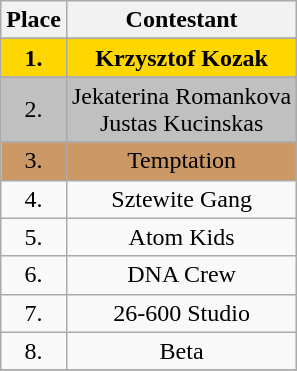<table class="wikitable">
<tr>
<th>Place</th>
<th>Contestant</th>
</tr>
<tr>
</tr>
<tr bgcolor="gold">
<td align="center"><strong>1.</strong></td>
<td align="center"><strong>Krzysztof Kozak</strong></td>
</tr>
<tr>
</tr>
<tr bgcolor="silver">
<td align="center">2.</td>
<td align="center">Jekaterina Romankova<br>Justas Kucinskas</td>
</tr>
<tr>
</tr>
<tr bgcolor="#cc9966">
<td align="center">3.</td>
<td align="center">Temptation</td>
</tr>
<tr>
<td align="center">4.</td>
<td align="center">Sztewite Gang</td>
</tr>
<tr>
<td align="center">5.</td>
<td align="center">Atom Kids</td>
</tr>
<tr>
<td align="center">6.</td>
<td align="center">DNA Crew</td>
</tr>
<tr>
<td align="center">7.</td>
<td align="center">26-600 Studio</td>
</tr>
<tr>
<td align="center">8.</td>
<td align="center">Beta</td>
</tr>
<tr>
</tr>
</table>
